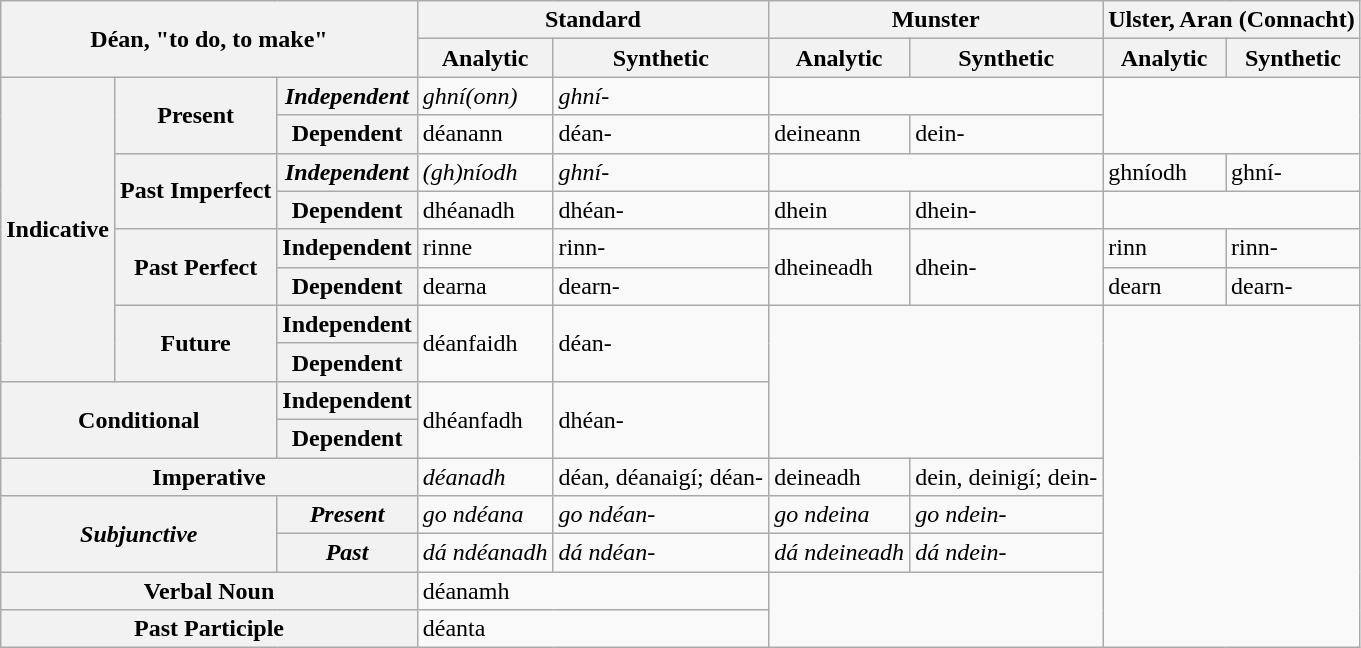<table class="wikitable mw-collapsible">
<tr>
<th colspan="3" rowspan="2">Déan, "to do, to make"</th>
<th colspan="2">Standard</th>
<th colspan="2">Munster</th>
<th colspan="2">Ulster, Aran (Connacht)</th>
</tr>
<tr>
<th>Analytic</th>
<th>Synthetic</th>
<th>Analytic</th>
<th>Synthetic</th>
<th>Analytic</th>
<th>Synthetic</th>
</tr>
<tr>
<th rowspan="8">Indicative</th>
<th rowspan="2">Present</th>
<th><em>Independent</em></th>
<td><em>ghní(onn)</em></td>
<td><em>ghní-</em></td>
<td colspan="2"></td>
<td colspan="2" rowspan="2"></td>
</tr>
<tr>
<th>Dependent</th>
<td>déanann</td>
<td>déan-</td>
<td>deineann</td>
<td>dein-</td>
</tr>
<tr>
<th rowspan="2">Past Imperfect</th>
<th><em>Independent</em></th>
<td><em>(gh)níodh</em></td>
<td><em>ghní-</em></td>
<td colspan="2"></td>
<td>ghníodh</td>
<td>ghní-</td>
</tr>
<tr>
<th>Dependent</th>
<td>dhéanadh</td>
<td>dhéan-</td>
<td>dhein</td>
<td>dhein-</td>
<td colspan="2"></td>
</tr>
<tr>
<th rowspan="2">Past Perfect</th>
<th>Independent</th>
<td>rinne</td>
<td>rinn-</td>
<td rowspan="2">dheineadh</td>
<td rowspan="2">dhein-</td>
<td>rinn</td>
<td>rinn-</td>
</tr>
<tr>
<th>Dependent</th>
<td>dearna</td>
<td>dearn-</td>
<td>dearn</td>
<td>dearn-</td>
</tr>
<tr>
<th rowspan="2">Future</th>
<th>Independent</th>
<td rowspan="2">déanfaidh</td>
<td rowspan="2">déan-</td>
<td colspan="2" rowspan="4"></td>
<td colspan="2" rowspan="9"></td>
</tr>
<tr>
<th>Dependent</th>
</tr>
<tr>
<th colspan="2" rowspan="2">Conditional</th>
<th>Independent</th>
<td rowspan="2">dhéanfadh</td>
<td rowspan="2">dhéan-</td>
</tr>
<tr>
<th>Dependent</th>
</tr>
<tr>
<th colspan="3">Imperative</th>
<td><em>déanadh</em></td>
<td>déan, déanaigí; déan-</td>
<td>deineadh</td>
<td>dein, deinigí; dein-</td>
</tr>
<tr>
<th colspan="2" rowspan="2"><em>Subjunctive</em></th>
<th><em>Present</em></th>
<td><em>go ndéana</em></td>
<td><em>go ndéan-</em></td>
<td><em>go ndeina</em></td>
<td><em>go ndein-</em></td>
</tr>
<tr>
<th><em>Past</em></th>
<td><em>dá ndéanadh</em></td>
<td><em>dá ndéan-</em></td>
<td><em>dá ndeineadh</em></td>
<td><em>dá ndein-</em></td>
</tr>
<tr>
<th colspan="3">Verbal Noun</th>
<td colspan="2">déanamh</td>
<td colspan="2" rowspan="2"></td>
</tr>
<tr>
<th colspan="3">Past Participle</th>
<td colspan="2">déanta</td>
</tr>
</table>
